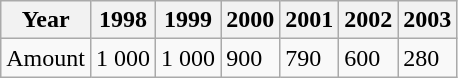<table class="wikitable">
<tr>
<th>Year</th>
<th>1998</th>
<th>1999</th>
<th>2000</th>
<th>2001</th>
<th>2002</th>
<th>2003</th>
</tr>
<tr>
<td>Amount</td>
<td>1 000</td>
<td>1 000</td>
<td>900</td>
<td>790</td>
<td>600</td>
<td>280</td>
</tr>
</table>
